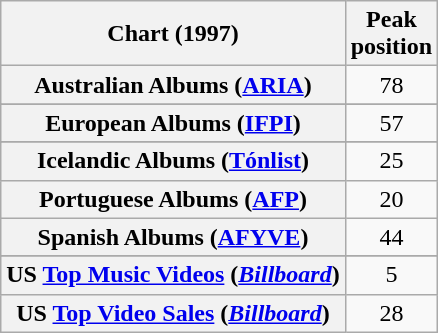<table class="wikitable sortable plainrowheaders" style="text-align:center">
<tr>
<th scope="col">Chart (1997)</th>
<th scope="col">Peak<br>position</th>
</tr>
<tr>
<th scope="row">Australian Albums (<a href='#'>ARIA</a>)</th>
<td>78</td>
</tr>
<tr>
</tr>
<tr>
<th scope="row">European Albums (<a href='#'>IFPI</a>)</th>
<td>57</td>
</tr>
<tr>
</tr>
<tr>
</tr>
<tr>
</tr>
<tr>
<th scope="row">Icelandic Albums (<a href='#'>Tónlist</a>)</th>
<td>25</td>
</tr>
<tr>
<th scope="row">Portuguese Albums (<a href='#'>AFP</a>)</th>
<td>20</td>
</tr>
<tr>
<th scope="row">Spanish Albums (<a href='#'>AFYVE</a>)</th>
<td>44</td>
</tr>
<tr>
</tr>
<tr>
</tr>
<tr>
<th scope="row">US <a href='#'>Top Music Videos</a> (<a href='#'><em>Billboard</em></a>)</th>
<td>5</td>
</tr>
<tr>
<th scope="row">US <a href='#'>Top Video Sales</a> (<a href='#'><em>Billboard</em></a>)</th>
<td>28</td>
</tr>
</table>
